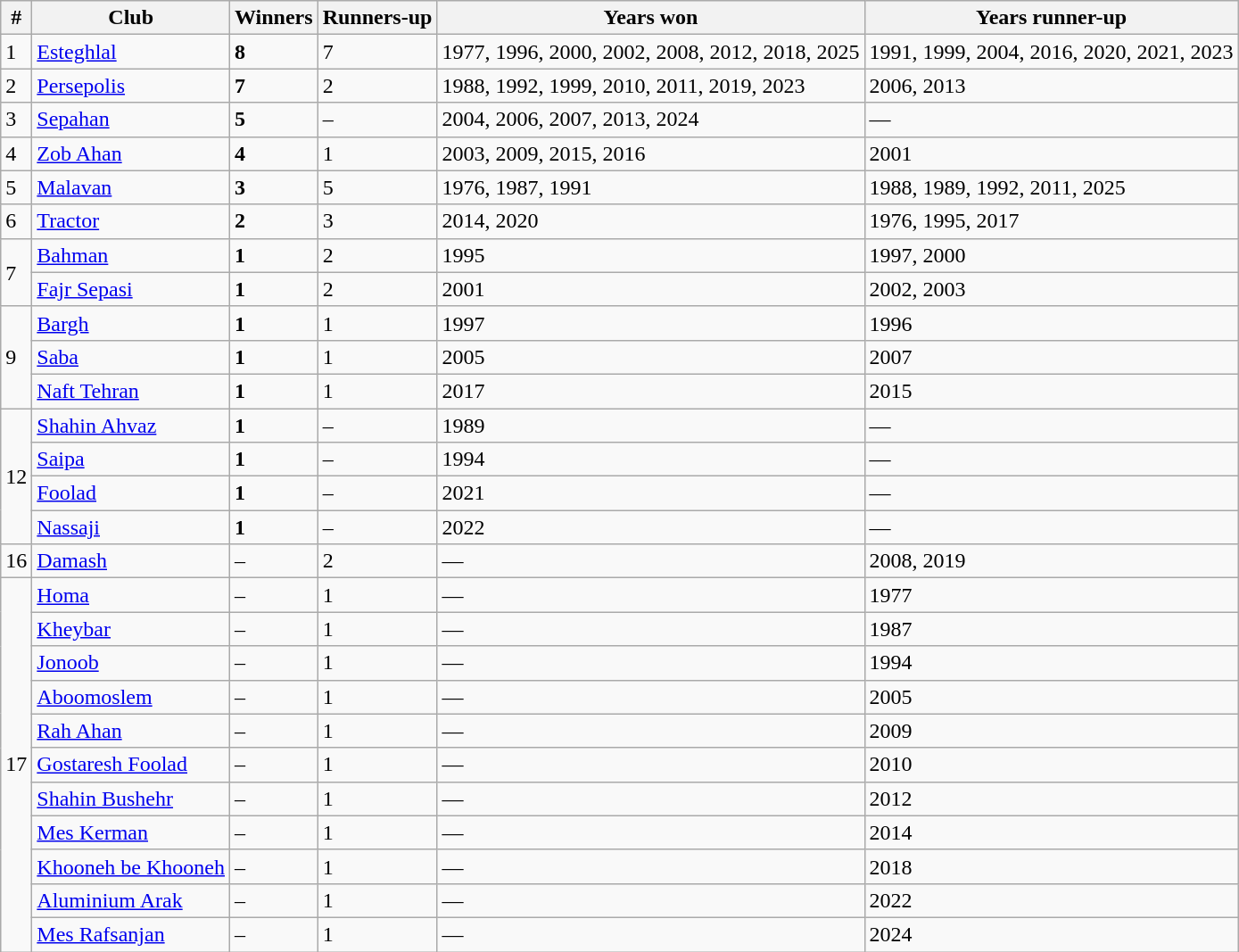<table class="wikitable sortable">
<tr>
<th>#</th>
<th>Club</th>
<th>Winners</th>
<th>Runners-up</th>
<th>Years won</th>
<th>Years runner-up</th>
</tr>
<tr>
<td>1</td>
<td><a href='#'>Esteghlal</a></td>
<td><strong>8</strong></td>
<td>7</td>
<td>1977, 1996, 2000, 2002, 2008, 2012, 2018, 2025</td>
<td>1991, 1999, 2004, 2016, 2020, 2021, 2023</td>
</tr>
<tr>
<td>2</td>
<td><a href='#'>Persepolis</a></td>
<td><strong>7</strong></td>
<td>2</td>
<td>1988, 1992, 1999, 2010, 2011, 2019, 2023</td>
<td>2006, 2013</td>
</tr>
<tr>
<td>3</td>
<td><a href='#'>Sepahan</a></td>
<td><strong>5</strong></td>
<td>–</td>
<td>2004, 2006, 2007, 2013, 2024</td>
<td>—</td>
</tr>
<tr>
<td>4</td>
<td><a href='#'>Zob Ahan</a></td>
<td><strong>4</strong></td>
<td>1</td>
<td>2003, 2009, 2015, 2016</td>
<td>2001</td>
</tr>
<tr>
<td>5</td>
<td><a href='#'>Malavan</a></td>
<td><strong>3</strong></td>
<td>5</td>
<td>1976, 1987, 1991</td>
<td>1988, 1989, 1992, 2011, 2025</td>
</tr>
<tr>
<td>6</td>
<td><a href='#'>Tractor</a></td>
<td><strong>2</strong></td>
<td>3</td>
<td>2014, 2020</td>
<td>1976, 1995, 2017</td>
</tr>
<tr>
<td rowspan=2>7</td>
<td><a href='#'>Bahman</a></td>
<td><strong>1</strong></td>
<td>2</td>
<td>1995</td>
<td>1997, 2000</td>
</tr>
<tr>
<td><a href='#'>Fajr Sepasi</a></td>
<td><strong>1</strong></td>
<td>2</td>
<td>2001</td>
<td>2002, 2003</td>
</tr>
<tr>
<td rowspan=3>9</td>
<td><a href='#'>Bargh</a></td>
<td><strong>1</strong></td>
<td>1</td>
<td>1997</td>
<td>1996</td>
</tr>
<tr>
<td><a href='#'>Saba</a></td>
<td><strong>1</strong></td>
<td>1</td>
<td>2005</td>
<td>2007</td>
</tr>
<tr>
<td><a href='#'>Naft Tehran</a></td>
<td><strong>1</strong></td>
<td>1</td>
<td>2017</td>
<td>2015</td>
</tr>
<tr>
<td rowspan=4>12</td>
<td><a href='#'>Shahin Ahvaz</a></td>
<td><strong>1</strong></td>
<td>–</td>
<td>1989</td>
<td>—</td>
</tr>
<tr>
<td><a href='#'>Saipa</a></td>
<td><strong>1</strong></td>
<td>–</td>
<td>1994</td>
<td>—</td>
</tr>
<tr>
<td><a href='#'>Foolad</a></td>
<td><strong>1</strong></td>
<td>–</td>
<td>2021</td>
<td>—</td>
</tr>
<tr>
<td><a href='#'>Nassaji</a></td>
<td><strong>1</strong></td>
<td>–</td>
<td>2022</td>
<td>—</td>
</tr>
<tr>
<td>16</td>
<td><a href='#'>Damash</a></td>
<td>–</td>
<td>2</td>
<td>—</td>
<td>2008, 2019</td>
</tr>
<tr>
<td rowspan=11>17</td>
<td><a href='#'>Homa</a></td>
<td>–</td>
<td>1</td>
<td>—</td>
<td>1977</td>
</tr>
<tr>
<td><a href='#'>Kheybar</a></td>
<td>–</td>
<td>1</td>
<td>—</td>
<td>1987</td>
</tr>
<tr>
<td><a href='#'>Jonoob</a></td>
<td>–</td>
<td>1</td>
<td>—</td>
<td>1994</td>
</tr>
<tr>
<td><a href='#'>Aboomoslem</a></td>
<td>–</td>
<td>1</td>
<td>—</td>
<td>2005</td>
</tr>
<tr>
<td><a href='#'>Rah Ahan</a></td>
<td>–</td>
<td>1</td>
<td>—</td>
<td>2009</td>
</tr>
<tr>
<td><a href='#'>Gostaresh Foolad</a></td>
<td>–</td>
<td>1</td>
<td>—</td>
<td>2010</td>
</tr>
<tr>
<td><a href='#'>Shahin Bushehr</a></td>
<td>–</td>
<td>1</td>
<td>—</td>
<td>2012</td>
</tr>
<tr>
<td><a href='#'>Mes Kerman</a></td>
<td>–</td>
<td>1</td>
<td>—</td>
<td>2014</td>
</tr>
<tr>
<td><a href='#'>Khooneh be Khooneh</a></td>
<td>–</td>
<td>1</td>
<td>—</td>
<td>2018</td>
</tr>
<tr>
<td><a href='#'>Aluminium Arak</a></td>
<td>–</td>
<td>1</td>
<td>—</td>
<td>2022</td>
</tr>
<tr>
<td><a href='#'>Mes Rafsanjan</a></td>
<td>–</td>
<td>1</td>
<td>—</td>
<td>2024</td>
</tr>
</table>
